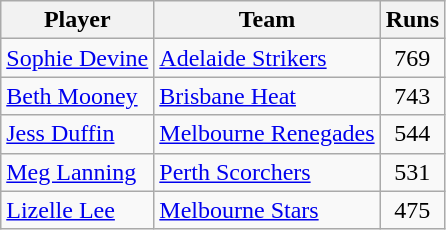<table class="wikitable" style="text-align: center;">
<tr>
<th>Player</th>
<th>Team</th>
<th>Runs</th>
</tr>
<tr>
<td style="text-align:left"><a href='#'>Sophie Devine</a></td>
<td style="text-align:left"><a href='#'>Adelaide Strikers</a></td>
<td>769</td>
</tr>
<tr>
<td style="text-align:left"><a href='#'>Beth Mooney</a></td>
<td style="text-align:left"><a href='#'>Brisbane Heat</a></td>
<td>743</td>
</tr>
<tr>
<td style="text-align:left"><a href='#'>Jess Duffin</a></td>
<td style="text-align:left"><a href='#'>Melbourne Renegades</a></td>
<td>544</td>
</tr>
<tr>
<td style="text-align:left"><a href='#'>Meg Lanning</a></td>
<td style="text-align:left"><a href='#'>Perth Scorchers</a></td>
<td>531</td>
</tr>
<tr>
<td style="text-align:left"><a href='#'>Lizelle Lee</a></td>
<td style="text-align:left"><a href='#'>Melbourne Stars</a></td>
<td>475</td>
</tr>
</table>
